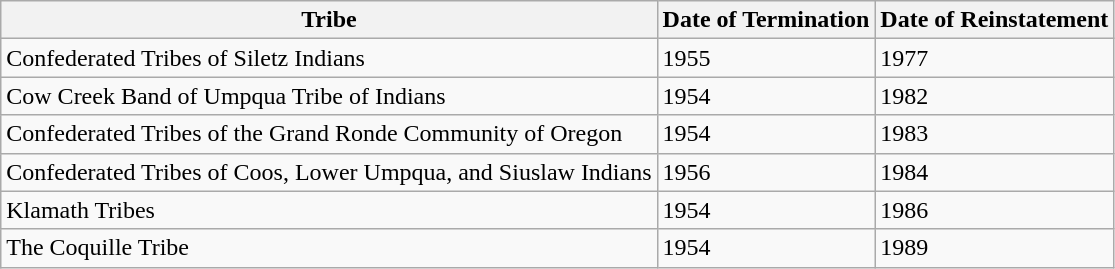<table class="wikitable">
<tr>
<th>Tribe</th>
<th>Date of Termination</th>
<th>Date of Reinstatement</th>
</tr>
<tr>
<td>Confederated Tribes of Siletz Indians</td>
<td>1955</td>
<td>1977</td>
</tr>
<tr>
<td>Cow Creek Band of Umpqua Tribe of Indians</td>
<td>1954</td>
<td>1982</td>
</tr>
<tr>
<td>Confederated Tribes of the Grand Ronde Community of Oregon</td>
<td>1954</td>
<td>1983</td>
</tr>
<tr>
<td>Confederated Tribes of Coos, Lower Umpqua, and Siuslaw Indians</td>
<td>1956</td>
<td>1984</td>
</tr>
<tr>
<td>Klamath Tribes</td>
<td>1954</td>
<td>1986</td>
</tr>
<tr>
<td>The Coquille Tribe</td>
<td>1954</td>
<td>1989</td>
</tr>
</table>
